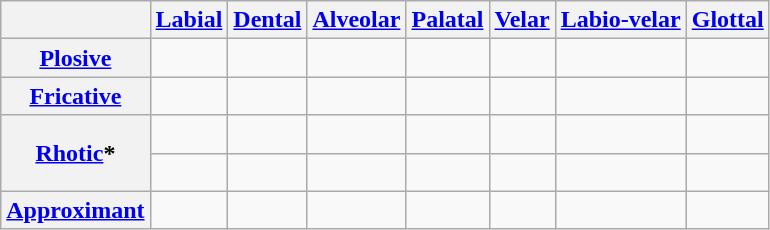<table class="wikitable">
<tr>
<th> </th>
<th><a href='#'>Labial</a></th>
<th><a href='#'>Dental</a></th>
<th><a href='#'>Alveolar</a></th>
<th><a href='#'>Palatal</a></th>
<th><a href='#'>Velar</a></th>
<th><a href='#'>Labio-velar</a></th>
<th><a href='#'>Glottal</a></th>
</tr>
<tr>
<th><a href='#'>Plosive</a></th>
<td align=center>  </td>
<td align=center>  </td>
<td align=center>  </td>
<td></td>
<td align=center>  </td>
<td align=center>  </td>
<td> </td>
</tr>
<tr>
<th><a href='#'>Fricative</a></th>
<td align=center>  </td>
<td></td>
<td></td>
<td></td>
<td></td>
<td> </td>
<td align=center></td>
</tr>
<tr>
<th rowspan=2><a href='#'>Rhotic</a>*</th>
<td> </td>
<td></td>
<td align=center></td>
<td> </td>
<td> </td>
<td> </td>
<td> </td>
</tr>
<tr>
<td> </td>
<td></td>
<td align=center></td>
<td> </td>
<td> </td>
<td> </td>
<td> </td>
</tr>
<tr>
<th><a href='#'>Approximant</a></th>
<td align=center> </td>
<td></td>
<td align=center> </td>
<td align=center></td>
<td> </td>
<td align=center></td>
<td> </td>
</tr>
</table>
